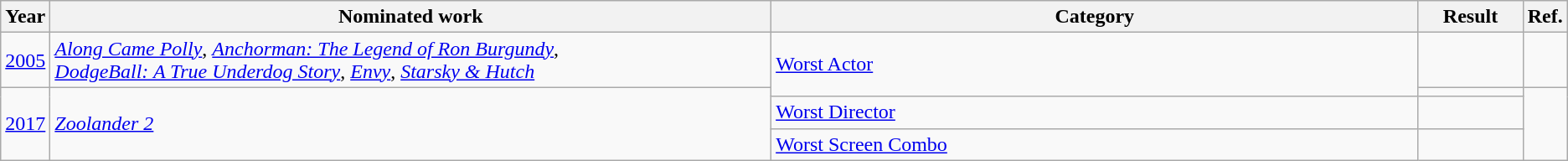<table class=wikitable>
<tr>
<th scope="col" style="width:1em;">Year</th>
<th scope="col" style="width:39em;">Nominated work</th>
<th scope="col" style="width:35em;">Category</th>
<th scope="col" style="width:5em;">Result</th>
<th scope="col" style="width:1em;">Ref.</th>
</tr>
<tr>
<td><a href='#'>2005</a></td>
<td><em><a href='#'>Along Came Polly</a></em>, <em><a href='#'>Anchorman: The Legend of Ron Burgundy</a></em>,<br><em><a href='#'>DodgeBall: A True Underdog Story</a></em>, <em><a href='#'>Envy</a></em>, <em><a href='#'>Starsky & Hutch</a></em></td>
<td rowspan="2"><a href='#'>Worst Actor</a></td>
<td></td>
<td></td>
</tr>
<tr>
<td rowspan="3"><a href='#'>2017</a></td>
<td rowspan="3"><em><a href='#'>Zoolander 2</a></em></td>
<td></td>
<td rowspan="3"></td>
</tr>
<tr>
<td><a href='#'>Worst Director</a></td>
<td></td>
</tr>
<tr>
<td><a href='#'>Worst Screen Combo</a></td>
<td></td>
</tr>
</table>
